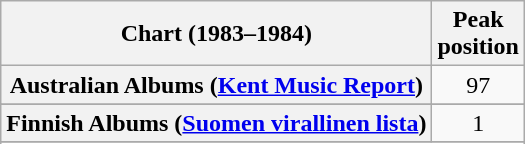<table class="wikitable sortable plainrowheaders" style="text-align:center">
<tr>
<th scope="col">Chart (1983–1984)</th>
<th scope="col">Peak<br>position</th>
</tr>
<tr>
<th scope="row">Australian Albums (<a href='#'>Kent Music Report</a>)</th>
<td>97</td>
</tr>
<tr>
</tr>
<tr>
<th scope="row">Finnish Albums (<a href='#'>Suomen virallinen lista</a>)</th>
<td>1</td>
</tr>
<tr>
</tr>
<tr>
</tr>
<tr>
</tr>
<tr>
</tr>
</table>
